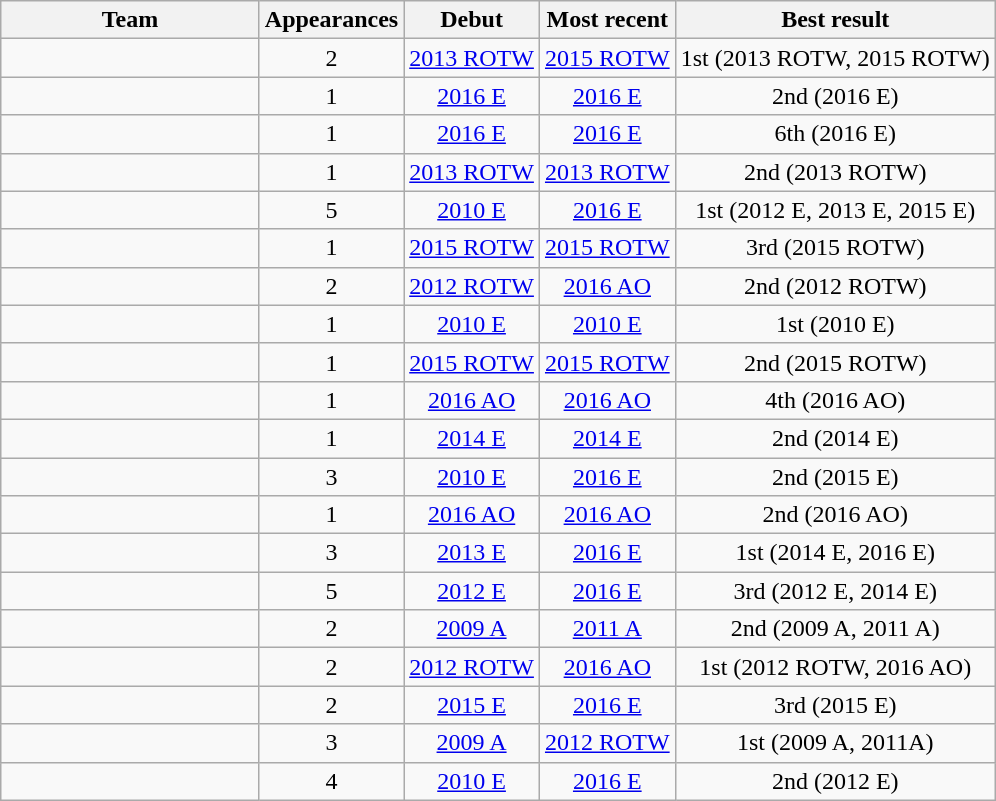<table class="wikitable sortable" style="text-align:center;">
<tr>
<th width="165px">Team</th>
<th>Appearances</th>
<th>Debut</th>
<th>Most recent</th>
<th class="unsortable">Best result</th>
</tr>
<tr>
<td align=left></td>
<td>2</td>
<td><a href='#'>2013 ROTW</a></td>
<td><a href='#'>2015 ROTW</a></td>
<td>1st (2013 ROTW, 2015 ROTW)</td>
</tr>
<tr>
<td align=left></td>
<td>1</td>
<td><a href='#'>2016 E</a></td>
<td><a href='#'>2016 E</a></td>
<td>2nd (2016 E)</td>
</tr>
<tr>
<td align=left></td>
<td>1</td>
<td><a href='#'>2016 E</a></td>
<td><a href='#'>2016 E</a></td>
<td>6th (2016 E)</td>
</tr>
<tr>
<td align=left></td>
<td>1</td>
<td><a href='#'>2013 ROTW</a></td>
<td><a href='#'>2013 ROTW</a></td>
<td>2nd (2013 ROTW)</td>
</tr>
<tr>
<td align=left></td>
<td>5</td>
<td><a href='#'>2010 E</a></td>
<td><a href='#'>2016 E</a></td>
<td>1st (2012 E, 2013 E, 2015 E)</td>
</tr>
<tr>
<td align=left></td>
<td>1</td>
<td><a href='#'>2015 ROTW</a></td>
<td><a href='#'>2015 ROTW</a></td>
<td>3rd (2015 ROTW)</td>
</tr>
<tr>
<td align=left></td>
<td>2</td>
<td><a href='#'>2012 ROTW</a></td>
<td><a href='#'>2016 AO</a></td>
<td>2nd (2012 ROTW)</td>
</tr>
<tr>
<td align=left></td>
<td>1</td>
<td><a href='#'>2010 E</a></td>
<td><a href='#'>2010 E</a></td>
<td>1st (2010 E)</td>
</tr>
<tr>
<td align=left></td>
<td>1</td>
<td><a href='#'>2015 ROTW</a></td>
<td><a href='#'>2015 ROTW</a></td>
<td>2nd (2015 ROTW)</td>
</tr>
<tr>
<td align=left></td>
<td>1</td>
<td><a href='#'>2016 AO</a></td>
<td><a href='#'>2016 AO</a></td>
<td>4th (2016 AO)</td>
</tr>
<tr>
<td align=left></td>
<td>1</td>
<td><a href='#'>2014 E</a></td>
<td><a href='#'>2014 E</a></td>
<td>2nd (2014 E)</td>
</tr>
<tr>
<td align=left></td>
<td>3</td>
<td><a href='#'>2010 E</a></td>
<td><a href='#'>2016 E</a></td>
<td>2nd (2015 E)</td>
</tr>
<tr>
<td align=left></td>
<td>1</td>
<td><a href='#'>2016 AO</a></td>
<td><a href='#'>2016 AO</a></td>
<td>2nd (2016 AO)</td>
</tr>
<tr>
<td align=left></td>
<td>3</td>
<td><a href='#'>2013 E</a></td>
<td><a href='#'>2016 E</a></td>
<td>1st (2014 E, 2016 E)</td>
</tr>
<tr>
<td align=left></td>
<td>5</td>
<td><a href='#'>2012 E</a></td>
<td><a href='#'>2016 E</a></td>
<td>3rd (2012 E, 2014 E)</td>
</tr>
<tr>
<td align=left></td>
<td>2</td>
<td><a href='#'>2009 A</a></td>
<td><a href='#'>2011 A</a></td>
<td>2nd (2009 A, 2011 A)</td>
</tr>
<tr>
<td align=left></td>
<td>2</td>
<td><a href='#'>2012 ROTW</a></td>
<td><a href='#'>2016 AO</a></td>
<td>1st (2012 ROTW, 2016 AO)</td>
</tr>
<tr>
<td align=left></td>
<td>2</td>
<td><a href='#'>2015 E</a></td>
<td><a href='#'>2016 E</a></td>
<td>3rd (2015 E)</td>
</tr>
<tr>
<td align=left></td>
<td>3</td>
<td><a href='#'>2009 A</a></td>
<td><a href='#'>2012 ROTW</a></td>
<td>1st (2009 A, 2011A)</td>
</tr>
<tr>
<td align=left></td>
<td>4</td>
<td><a href='#'>2010 E</a></td>
<td><a href='#'>2016 E</a></td>
<td>2nd (2012 E)</td>
</tr>
</table>
